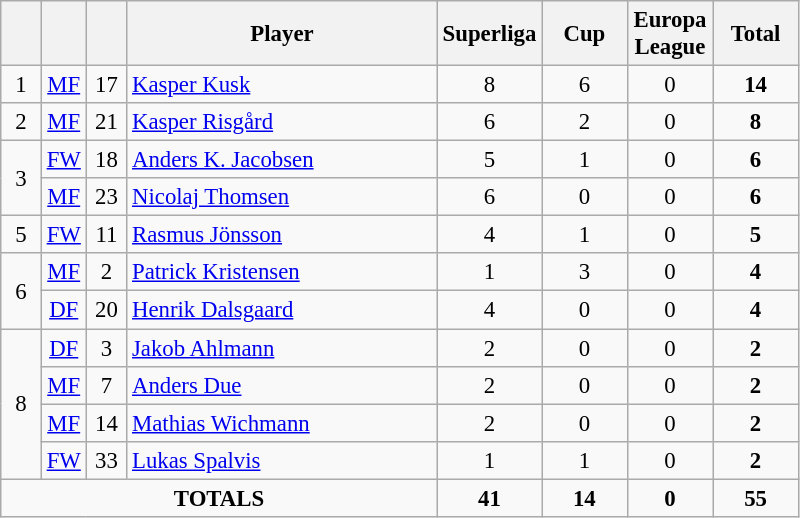<table class="wikitable sortable" style="font-size: 95%; text-align: center;">
<tr>
<th width=20></th>
<th width=20></th>
<th width=20></th>
<th width=200>Player</th>
<th width=50>Superliga</th>
<th width=50>Cup</th>
<th width=50>Europa League</th>
<th width=50>Total</th>
</tr>
<tr>
<td rowspan=1>1</td>
<td><a href='#'>MF</a></td>
<td>17</td>
<td align=left> <a href='#'>Kasper Kusk</a></td>
<td>8</td>
<td>6</td>
<td>0</td>
<td><strong>14</strong></td>
</tr>
<tr>
<td rowspan=1>2</td>
<td><a href='#'>MF</a></td>
<td>21</td>
<td align=left> <a href='#'>Kasper Risgård</a></td>
<td>6</td>
<td>2</td>
<td>0</td>
<td><strong>8</strong></td>
</tr>
<tr>
<td rowspan=2>3</td>
<td><a href='#'>FW</a></td>
<td>18</td>
<td align=left> <a href='#'>Anders K. Jacobsen</a></td>
<td>5</td>
<td>1</td>
<td>0</td>
<td><strong>6</strong></td>
</tr>
<tr>
<td><a href='#'>MF</a></td>
<td>23</td>
<td align=left> <a href='#'>Nicolaj Thomsen</a></td>
<td>6</td>
<td>0</td>
<td>0</td>
<td><strong>6</strong></td>
</tr>
<tr>
<td rowspan=1>5</td>
<td><a href='#'>FW</a></td>
<td>11</td>
<td align=left> <a href='#'>Rasmus Jönsson</a></td>
<td>4</td>
<td>1</td>
<td>0</td>
<td><strong>5</strong></td>
</tr>
<tr>
<td rowspan=2>6</td>
<td><a href='#'>MF</a></td>
<td>2</td>
<td align=left> <a href='#'>Patrick Kristensen</a></td>
<td>1</td>
<td>3</td>
<td>0</td>
<td><strong>4</strong></td>
</tr>
<tr>
<td><a href='#'>DF</a></td>
<td>20</td>
<td align=left> <a href='#'>Henrik Dalsgaard</a></td>
<td>4</td>
<td>0</td>
<td>0</td>
<td><strong>4</strong></td>
</tr>
<tr>
<td rowspan=4>8</td>
<td><a href='#'>DF</a></td>
<td>3</td>
<td align=left> <a href='#'>Jakob Ahlmann</a></td>
<td>2</td>
<td>0</td>
<td>0</td>
<td><strong>2</strong></td>
</tr>
<tr>
<td><a href='#'>MF</a></td>
<td>7</td>
<td align=left> <a href='#'>Anders Due</a></td>
<td>2</td>
<td>0</td>
<td>0</td>
<td><strong>2</strong></td>
</tr>
<tr>
<td><a href='#'>MF</a></td>
<td>14</td>
<td align=left> <a href='#'>Mathias Wichmann</a></td>
<td>2</td>
<td>0</td>
<td>0</td>
<td><strong>2</strong></td>
</tr>
<tr>
<td><a href='#'>FW</a></td>
<td>33</td>
<td align=left> <a href='#'>Lukas Spalvis</a></td>
<td>1</td>
<td>1</td>
<td>0</td>
<td><strong>2</strong></td>
</tr>
<tr>
<td colspan="4"><strong>TOTALS</strong></td>
<td><strong>41</strong></td>
<td><strong>14</strong></td>
<td><strong>0</strong></td>
<td><strong>55</strong></td>
</tr>
</table>
